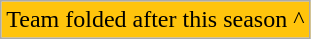<table class="wikitable" style="font-size:100%;line-height:1.1;">
<tr>
<td style="background-color:#FFC40C;">Team folded after this season ^</td>
</tr>
</table>
